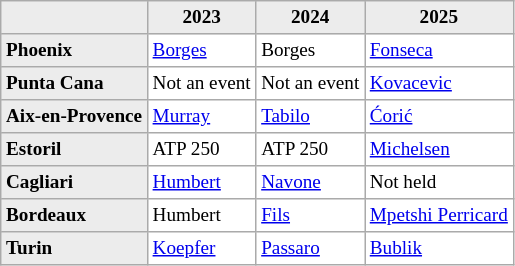<table cellpadding="3" cellspacing="0" border="1" style="font-size: 80%; border: #aaa solid 1px; border-collapse: collapse;">
<tr style="background:#ececec;">
<th></th>
<th>2023</th>
<th>2024</th>
<th>2025</th>
</tr>
<tr>
<td bgcolor="#ececec" align=left><strong>Phoenix</strong></td>
<td> <a href='#'>Borges</a></td>
<td> Borges</td>
<td> <a href='#'>Fonseca</a></td>
</tr>
<tr>
<td bgcolor="#ececec" align=left><strong>Punta Cana</strong></td>
<td>Not an event</td>
<td>Not an event</td>
<td> <a href='#'>Kovacevic</a></td>
</tr>
<tr>
<td bgcolor="#ececec" align=left><strong>Aix-en-Provence</strong></td>
<td> <a href='#'>Murray</a></td>
<td> <a href='#'>Tabilo</a></td>
<td> <a href='#'>Ćorić</a></td>
</tr>
<tr>
<td bgcolor="#ececec" align=left><strong>Estoril</strong></td>
<td>ATP 250</td>
<td>ATP 250</td>
<td> <a href='#'>Michelsen</a></td>
</tr>
<tr>
<td bgcolor="#ececec" align=left><strong>Cagliari</strong></td>
<td> <a href='#'>Humbert</a></td>
<td> <a href='#'>Navone</a></td>
<td>Not held</td>
</tr>
<tr>
<td bgcolor="#ececec" align=left><strong>Bordeaux</strong></td>
<td> Humbert</td>
<td> <a href='#'>Fils</a></td>
<td> <a href='#'>Mpetshi Perricard</a></td>
</tr>
<tr>
<td bgcolor="#ececec" align=left><strong>Turin</strong></td>
<td> <a href='#'>Koepfer</a></td>
<td> <a href='#'>Passaro</a></td>
<td> <a href='#'>Bublik</a></td>
</tr>
</table>
